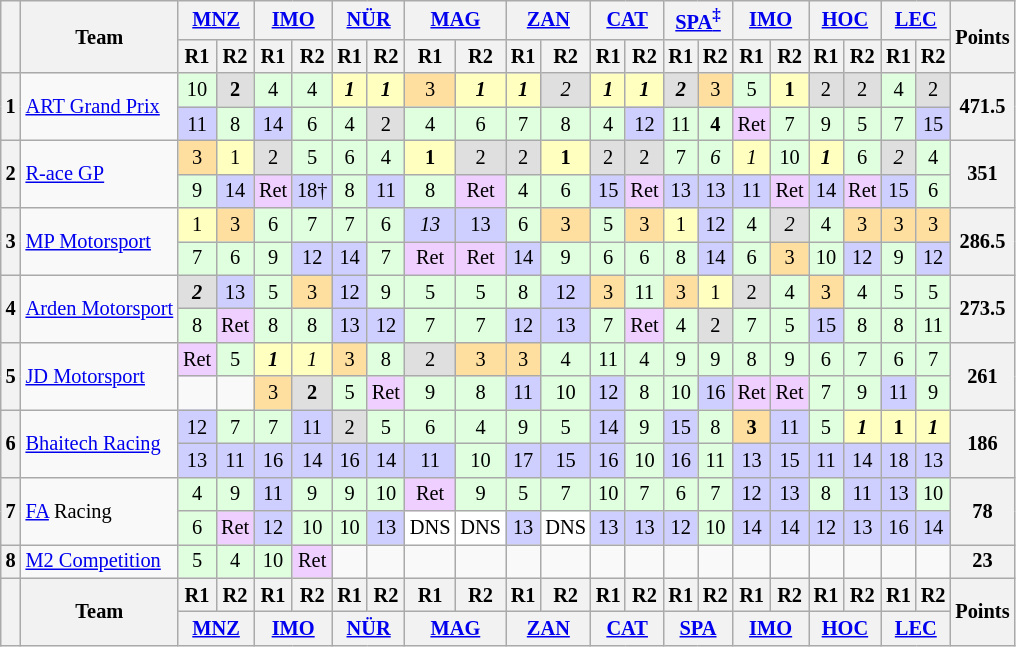<table class="wikitable" style="font-size:85%; text-align:center">
<tr>
<th rowspan="2" valign="middle"></th>
<th rowspan="2" valign="middle">Team</th>
<th colspan="2"><a href='#'>MNZ</a><br></th>
<th colspan="2"><a href='#'>IMO</a><br></th>
<th colspan="2"><a href='#'>NÜR</a><br></th>
<th colspan="2"><a href='#'>MAG</a><br></th>
<th colspan="2"><a href='#'>ZAN</a><br></th>
<th colspan="2"><a href='#'>CAT</a><br></th>
<th colspan="2"><a href='#'>SPA<sup>‡</sup></a><br></th>
<th colspan="2"><a href='#'>IMO</a><br></th>
<th colspan="2"><a href='#'>HOC</a><br></th>
<th colspan="2"><a href='#'>LEC</a><br></th>
<th rowspan="2" valign="middle">Points</th>
</tr>
<tr>
<th>R1</th>
<th>R2</th>
<th>R1</th>
<th>R2</th>
<th>R1</th>
<th>R2</th>
<th>R1</th>
<th>R2</th>
<th>R1</th>
<th>R2</th>
<th>R1</th>
<th>R2</th>
<th>R1</th>
<th>R2</th>
<th>R1</th>
<th>R2</th>
<th>R1</th>
<th>R2</th>
<th>R1</th>
<th>R2</th>
</tr>
<tr>
<th rowspan="2">1</th>
<td rowspan="2" align="left"> <a href='#'>ART Grand Prix</a></td>
<td style="background:#dfffdf;">10</td>
<td style="background:#dfdfdf;"><strong>2</strong></td>
<td style="background:#dfffdf;">4</td>
<td style="background:#dfffdf;">4</td>
<td style="background:#ffffbf;"><strong><em>1</em></strong></td>
<td style="background:#ffffbf;"><strong><em>1</em></strong></td>
<td style="background:#ffdf9f;">3</td>
<td style="background:#ffffbf;"><strong><em>1</em></strong></td>
<td style="background:#ffffbf;"><strong><em>1</em></strong></td>
<td style="background:#dfdfdf;"><em>2</em></td>
<td style="background:#ffffbf;"><strong><em>1</em></strong></td>
<td style="background:#ffffbf;"><strong><em>1</em></strong></td>
<td style="background:#dfdfdf;"><strong><em>2</em></strong></td>
<td style="background:#ffdf9f;">3</td>
<td style="background:#dfffdf;">5</td>
<td style="background:#ffffbf;"><strong>1</strong></td>
<td style="background:#dfdfdf;">2</td>
<td style="background:#dfdfdf;">2</td>
<td style="background:#dfffdf;">4</td>
<td style="background:#dfdfdf;">2</td>
<th rowspan="2">471.5</th>
</tr>
<tr>
<td style="background:#cfcfff;">11</td>
<td style="background:#dfffdf;">8</td>
<td style="background:#cfcfff;">14</td>
<td style="background:#dfffdf;">6</td>
<td style="background:#dfffdf;">4</td>
<td style="background:#dfdfdf;">2</td>
<td style="background:#dfffdf;">4</td>
<td style="background:#dfffdf;">6</td>
<td style="background:#dfffdf;">7</td>
<td style="background:#dfffdf;">8</td>
<td style="background:#dfffdf;">4</td>
<td style="background:#cfcfff;">12</td>
<td style="background:#dfffdf;">11</td>
<td style="background:#dfffdf;"><strong>4</strong></td>
<td style="background:#efcfff;">Ret</td>
<td style="background:#dfffdf;">7</td>
<td style="background:#dfffdf;">9</td>
<td style="background:#dfffdf;">5</td>
<td style="background:#dfffdf;">7</td>
<td style="background:#cfcfff;">15</td>
</tr>
<tr>
<th rowspan="2">2</th>
<td rowspan="2" align="left"> <a href='#'>R-ace GP</a></td>
<td style="background:#ffdf9f;">3</td>
<td style="background:#ffffbf;">1</td>
<td style="background:#dfdfdf;">2</td>
<td style="background:#dfffdf;">5</td>
<td style="background:#dfffdf;">6</td>
<td style="background:#dfffdf;">4</td>
<td style="background:#ffffbf;"><strong>1</strong></td>
<td style="background:#dfdfdf;">2</td>
<td style="background:#dfdfdf;">2</td>
<td style="background:#ffffbf;"><strong>1</strong></td>
<td style="background:#dfdfdf;">2</td>
<td style="background:#dfdfdf;">2</td>
<td style="background:#dfffdf;">7</td>
<td style="background:#dfffdf;"><em>6</em></td>
<td style="background:#ffffbf;"><em>1</em></td>
<td style="background:#dfffdf;">10</td>
<td style="background:#ffffbf;"><strong><em>1</em></strong></td>
<td style="background:#dfffdf;">6</td>
<td style="background:#dfdfdf;"><em>2</em></td>
<td style="background:#dfffdf;">4</td>
<th rowspan="2">351</th>
</tr>
<tr>
<td style="background:#dfffdf;">9</td>
<td style="background:#cfcfff;">14</td>
<td style="background:#efcfff;">Ret</td>
<td style="background:#cfcfff;">18†</td>
<td style="background:#dfffdf;">8</td>
<td style="background:#cfcfff;">11</td>
<td style="background:#dfffdf;">8</td>
<td style="background:#efcfff;">Ret</td>
<td style="background:#dfffdf;">4</td>
<td style="background:#dfffdf;">6</td>
<td style="background:#cfcfff;">15</td>
<td style="background:#efcfff;">Ret</td>
<td style="background:#cfcfff;">13</td>
<td style="background:#cfcfff;">13</td>
<td style="background:#cfcfff;">11</td>
<td style="background:#efcfff;">Ret</td>
<td style="background:#cfcfff;">14</td>
<td style="background:#efcfff;">Ret</td>
<td style="background:#cfcfff;">15</td>
<td style="background:#dfffdf;">6</td>
</tr>
<tr>
<th rowspan="2">3</th>
<td rowspan="2" align="left"> <a href='#'>MP Motorsport</a></td>
<td style="background:#ffffbf;">1</td>
<td style="background:#ffdf9f;">3</td>
<td style="background:#dfffdf;">6</td>
<td style="background:#dfffdf;">7</td>
<td style="background:#dfffdf;">7</td>
<td style="background:#dfffdf;">6</td>
<td style="background:#cfcfff;"><em>13</em></td>
<td style="background:#cfcfff;">13</td>
<td style="background:#dfffdf;">6</td>
<td style="background:#ffdf9f;">3</td>
<td style="background:#dfffdf;">5</td>
<td style="background:#ffdf9f;">3</td>
<td style="background:#ffffbf;">1</td>
<td style="background:#cfcfff;">12</td>
<td style="background:#dfffdf;">4</td>
<td style="background:#dfdfdf;"><em>2</em></td>
<td style="background:#dfffdf;">4</td>
<td style="background:#ffdf9f;">3</td>
<td style="background:#ffdf9f;">3</td>
<td style="background:#ffdf9f;">3</td>
<th rowspan="2">286.5</th>
</tr>
<tr>
<td style="background:#dfffdf;">7</td>
<td style="background:#dfffdf;">6</td>
<td style="background:#dfffdf;">9</td>
<td style="background:#cfcfff;">12</td>
<td style="background:#cfcfff;">14</td>
<td style="background:#dfffdf;">7</td>
<td style="background:#efcfff;">Ret</td>
<td style="background:#efcfff;">Ret</td>
<td style="background:#cfcfff;">14</td>
<td style="background:#dfffdf;">9</td>
<td style="background:#dfffdf;">6</td>
<td style="background:#dfffdf;">6</td>
<td style="background:#dfffdf;">8</td>
<td style="background:#cfcfff;">14</td>
<td style="background:#dfffdf;">6</td>
<td style="background:#ffdf9f;">3</td>
<td style="background:#dfffdf;">10</td>
<td style="background:#cfcfff;">12</td>
<td style="background:#dfffdf;">9</td>
<td style="background:#cfcfff;">12</td>
</tr>
<tr>
<th rowspan="2">4</th>
<td rowspan="2" align="left"> <a href='#'>Arden Motorsport</a></td>
<td style="background:#dfdfdf;"><strong><em>2</em></strong></td>
<td style="background:#cfcfff;">13</td>
<td style="background:#dfffdf;">5</td>
<td style="background:#ffdf9f;">3</td>
<td style="background:#cfcfff;">12</td>
<td style="background:#dfffdf;">9</td>
<td style="background:#dfffdf;">5</td>
<td style="background:#dfffdf;">5</td>
<td style="background:#dfffdf;">8</td>
<td style="background:#cfcfff;">12</td>
<td style="background:#ffdf9f;">3</td>
<td style="background:#dfffdf;">11</td>
<td style="background:#ffdf9f;">3</td>
<td style="background:#ffffbf;">1</td>
<td style="background:#dfdfdf;">2</td>
<td style="background:#dfffdf;">4</td>
<td style="background:#ffdf9f;">3</td>
<td style="background:#dfffdf;">4</td>
<td style="background:#dfffdf;">5</td>
<td style="background:#dfffdf;">5</td>
<th rowspan="2">273.5</th>
</tr>
<tr>
<td style="background:#dfffdf;">8</td>
<td style="background:#efcfff;">Ret</td>
<td style="background:#dfffdf;">8</td>
<td style="background:#dfffdf;">8</td>
<td style="background:#cfcfff;">13</td>
<td style="background:#cfcfff;">12</td>
<td style="background:#dfffdf;">7</td>
<td style="background:#dfffdf;">7</td>
<td style="background:#cfcfff;">12</td>
<td style="background:#cfcfff;">13</td>
<td style="background:#dfffdf;">7</td>
<td style="background:#efcfff;">Ret</td>
<td style="background:#dfffdf;">4</td>
<td style="background:#dfdfdf;">2</td>
<td style="background:#dfffdf;">7</td>
<td style="background:#dfffdf;">5</td>
<td style="background:#cfcfff;">15</td>
<td style="background:#dfffdf;">8</td>
<td style="background:#dfffdf;">8</td>
<td style="background:#dfffdf;">11</td>
</tr>
<tr>
<th rowspan="2">5</th>
<td rowspan="2" align="left"> <a href='#'>JD Motorsport</a></td>
<td style="background:#efcfff;">Ret</td>
<td style="background:#dfffdf;">5</td>
<td style="background:#ffffbf;"><strong><em>1</em></strong></td>
<td style="background:#ffffbf;"><em>1</em></td>
<td style="background:#ffdf9f;">3</td>
<td style="background:#dfffdf;">8</td>
<td style="background:#dfdfdf;">2</td>
<td style="background:#ffdf9f;">3</td>
<td style="background:#ffdf9f;">3</td>
<td style="background:#dfffdf;">4</td>
<td style="background:#dfffdf;">11</td>
<td style="background:#dfffdf;">4</td>
<td style="background:#dfffdf;">9</td>
<td style="background:#dfffdf;">9</td>
<td style="background:#dfffdf;">8</td>
<td style="background:#dfffdf;">9</td>
<td style="background:#dfffdf;">6</td>
<td style="background:#dfffdf;">7</td>
<td style="background:#dfffdf;">6</td>
<td style="background:#dfffdf;">7</td>
<th rowspan="2">261</th>
</tr>
<tr>
<td></td>
<td></td>
<td style="background:#ffdf9f;">3</td>
<td style="background:#dfdfdf;"><strong>2</strong></td>
<td style="background:#dfffdf;">5</td>
<td style="background:#efcfff;">Ret</td>
<td style="background:#dfffdf;">9</td>
<td style="background:#dfffdf;">8</td>
<td style="background:#cfcfff;">11</td>
<td style="background:#dfffdf;">10</td>
<td style="background:#cfcfff;">12</td>
<td style="background:#dfffdf;">8</td>
<td style="background:#dfffdf;">10</td>
<td style="background:#cfcfff;">16</td>
<td style="background:#efcfff;">Ret</td>
<td style="background:#efcfff;">Ret</td>
<td style="background:#dfffdf;">7</td>
<td style="background:#dfffdf;">9</td>
<td style="background:#cfcfff;">11</td>
<td style="background:#dfffdf;">9</td>
</tr>
<tr>
<th rowspan="2">6</th>
<td rowspan="2" align="left"> <a href='#'>Bhaitech Racing</a></td>
<td style="background:#cfcfff;">12</td>
<td style="background:#dfffdf;">7</td>
<td style="background:#dfffdf;">7</td>
<td style="background:#cfcfff;">11</td>
<td style="background:#dfdfdf;">2</td>
<td style="background:#dfffdf;">5</td>
<td style="background:#dfffdf;">6</td>
<td style="background:#dfffdf;">4</td>
<td style="background:#dfffdf;">9</td>
<td style="background:#dfffdf;">5</td>
<td style="background:#cfcfff;">14</td>
<td style="background:#dfffdf;">9</td>
<td style="background:#cfcfff;">15</td>
<td style="background:#dfffdf;">8</td>
<td style="background:#ffdf9f;"><strong>3</strong></td>
<td style="background:#cfcfff;">11</td>
<td style="background:#dfffdf;">5</td>
<td style="background:#ffffbf;"><strong><em>1</em></strong></td>
<td style="background:#ffffbf;"><strong>1</strong></td>
<td style="background:#ffffbf;"><strong><em>1</em></strong></td>
<th rowspan="2">186</th>
</tr>
<tr>
<td style="background:#cfcfff;">13</td>
<td style="background:#cfcfff;">11</td>
<td style="background:#cfcfff;">16</td>
<td style="background:#cfcfff;">14</td>
<td style="background:#cfcfff;">16</td>
<td style="background:#cfcfff;">14</td>
<td style="background:#cfcfff;">11</td>
<td style="background:#dfffdf;">10</td>
<td style="background:#cfcfff;">17</td>
<td style="background:#cfcfff;">15</td>
<td style="background:#cfcfff;">16</td>
<td style="background:#dfffdf;">10</td>
<td style="background:#cfcfff;">16</td>
<td style="background:#dfffdf;">11</td>
<td style="background:#cfcfff;">13</td>
<td style="background:#cfcfff;">15</td>
<td style="background:#cfcfff;">11</td>
<td style="background:#cfcfff;">14</td>
<td style="background:#cfcfff;">18</td>
<td style="background:#cfcfff;">13</td>
</tr>
<tr>
<th rowspan="2">7</th>
<td rowspan="2" align="left"> <a href='#'>FA</a> Racing</td>
<td style="background:#dfffdf;">4</td>
<td style="background:#dfffdf;">9</td>
<td style="background:#cfcfff;">11</td>
<td style="background:#dfffdf;">9</td>
<td style="background:#dfffdf;">9</td>
<td style="background:#dfffdf;">10</td>
<td style="background:#efcfff;">Ret</td>
<td style="background:#dfffdf;">9</td>
<td style="background:#dfffdf;">5</td>
<td style="background:#dfffdf;">7</td>
<td style="background:#dfffdf;">10</td>
<td style="background:#dfffdf;">7</td>
<td style="background:#dfffdf;">6</td>
<td style="background:#dfffdf;">7</td>
<td style="background:#cfcfff;">12</td>
<td style="background:#cfcfff;">13</td>
<td style="background:#dfffdf;">8</td>
<td style="background:#cfcfff;">11</td>
<td style="background:#cfcfff;">13</td>
<td style="background:#dfffdf;">10</td>
<th rowspan="2">78</th>
</tr>
<tr>
<td style="background:#dfffdf;">6</td>
<td style="background:#efcfff;">Ret</td>
<td style="background:#cfcfff;">12</td>
<td style="background:#dfffdf;">10</td>
<td style="background:#dfffdf;">10</td>
<td style="background:#cfcfff;">13</td>
<td style="background:#ffffff;">DNS</td>
<td style="background:#ffffff;">DNS</td>
<td style="background:#cfcfff;">13</td>
<td style="background:#ffffff;">DNS</td>
<td style="background:#cfcfff;">13</td>
<td style="background:#cfcfff;">13</td>
<td style="background:#cfcfff;">12</td>
<td style="background:#dfffdf;">10</td>
<td style="background:#cfcfff;">14</td>
<td style="background:#cfcfff;">14</td>
<td style="background:#cfcfff;">12</td>
<td style="background:#cfcfff;">13</td>
<td style="background:#cfcfff;">16</td>
<td style="background:#cfcfff;">14</td>
</tr>
<tr>
<th>8</th>
<td align="left"> <a href='#'>M2 Competition</a></td>
<td style="background:#dfffdf;">5</td>
<td style="background:#dfffdf;">4</td>
<td style="background:#dfffdf;">10</td>
<td style="background:#efcfff;">Ret</td>
<td></td>
<td></td>
<td></td>
<td></td>
<td></td>
<td></td>
<td></td>
<td></td>
<td></td>
<td></td>
<td></td>
<td></td>
<td></td>
<td></td>
<td></td>
<td></td>
<th>23</th>
</tr>
<tr>
<th rowspan="2"></th>
<th rowspan="2">Team</th>
<th>R1</th>
<th>R2</th>
<th>R1</th>
<th>R2</th>
<th>R1</th>
<th>R2</th>
<th>R1</th>
<th>R2</th>
<th>R1</th>
<th>R2</th>
<th>R1</th>
<th>R2</th>
<th>R1</th>
<th>R2</th>
<th>R1</th>
<th>R2</th>
<th>R1</th>
<th>R2</th>
<th>R1</th>
<th>R2</th>
<th rowspan="2">Points</th>
</tr>
<tr>
<th colspan="2"><a href='#'>MNZ</a><br></th>
<th colspan="2"><a href='#'>IMO</a><br></th>
<th colspan="2"><a href='#'>NÜR</a><br></th>
<th colspan="2"><a href='#'>MAG</a><br></th>
<th colspan="2"><a href='#'>ZAN</a><br></th>
<th colspan="2"><a href='#'>CAT</a><br></th>
<th colspan="2"><a href='#'>SPA</a><br></th>
<th colspan="2"><a href='#'>IMO</a><br></th>
<th colspan="2"><a href='#'>HOC</a><br></th>
<th colspan="2"><a href='#'>LEC</a><br></th>
</tr>
</table>
